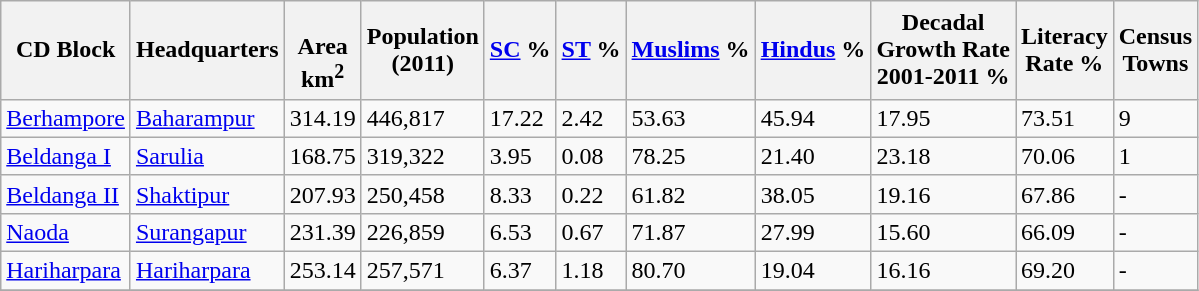<table class="wikitable sortable">
<tr>
<th>CD Block</th>
<th>Headquarters</th>
<th><br>Area<br>km<sup>2</sup></th>
<th>Population<br>(2011)</th>
<th><a href='#'>SC</a> %</th>
<th><a href='#'>ST</a> %</th>
<th><a href='#'>Muslims</a> %</th>
<th><a href='#'>Hindus</a> %</th>
<th>Decadal<br> Growth Rate<br> 2001-2011 %</th>
<th>Literacy<br> Rate %</th>
<th>Census<br>Towns</th>
</tr>
<tr>
<td><a href='#'>Berhampore</a></td>
<td><a href='#'>Baharampur</a></td>
<td>314.19</td>
<td>446,817</td>
<td>17.22</td>
<td>2.42</td>
<td>53.63</td>
<td>45.94</td>
<td>17.95</td>
<td>73.51</td>
<td>9</td>
</tr>
<tr>
<td><a href='#'>Beldanga I</a></td>
<td><a href='#'>Sarulia</a></td>
<td>168.75</td>
<td>319,322</td>
<td>3.95</td>
<td>0.08</td>
<td>78.25</td>
<td>21.40</td>
<td>23.18</td>
<td>70.06</td>
<td>1</td>
</tr>
<tr>
<td><a href='#'>Beldanga II</a></td>
<td><a href='#'>Shaktipur</a></td>
<td>207.93</td>
<td>250,458</td>
<td>8.33</td>
<td>0.22</td>
<td>61.82</td>
<td>38.05</td>
<td>19.16</td>
<td>67.86</td>
<td>-</td>
</tr>
<tr>
<td><a href='#'>Naoda</a></td>
<td><a href='#'>Surangapur</a></td>
<td>231.39</td>
<td>226,859</td>
<td>6.53</td>
<td>0.67</td>
<td>71.87</td>
<td>27.99</td>
<td>15.60</td>
<td>66.09</td>
<td>-</td>
</tr>
<tr>
<td><a href='#'>Hariharpara</a></td>
<td><a href='#'>Hariharpara</a></td>
<td>253.14</td>
<td>257,571</td>
<td>6.37</td>
<td>1.18</td>
<td>80.70</td>
<td>19.04</td>
<td>16.16</td>
<td>69.20</td>
<td>-</td>
</tr>
<tr>
</tr>
</table>
